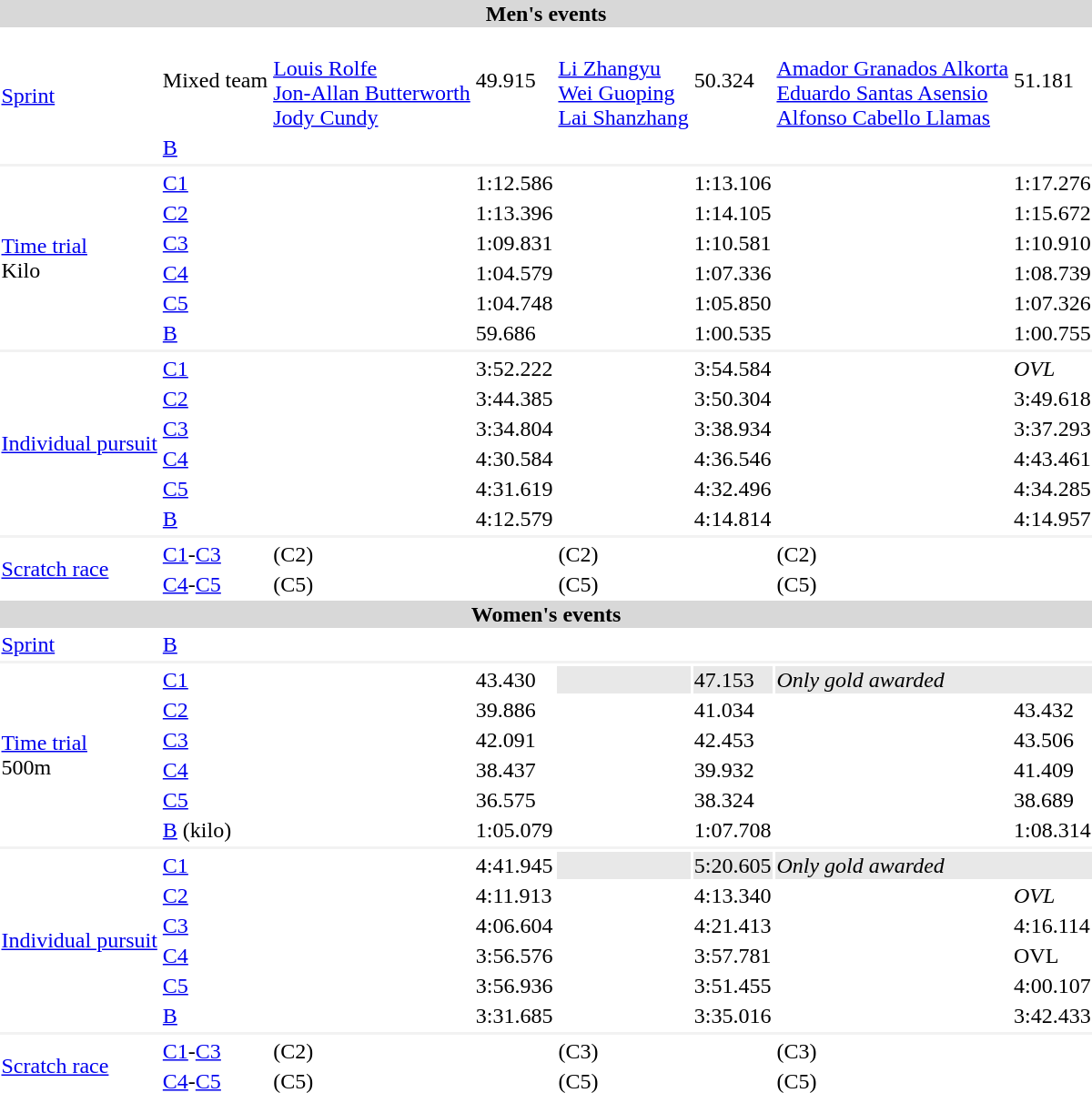<table>
<tr>
<td colspan=8 bgcolor=#d8d8d8 align=center><strong>Men's events</strong></td>
</tr>
<tr>
<td rowspan=2><a href='#'>Sprint</a></td>
<td>Mixed team </td>
<td><br><a href='#'>Louis Rolfe</a><br><a href='#'>Jon-Allan Butterworth</a><br><a href='#'>Jody Cundy</a></td>
<td>49.915</td>
<td><br><a href='#'>Li Zhangyu</a><br><a href='#'>Wei Guoping</a><br><a href='#'>Lai Shanzhang</a></td>
<td>50.324</td>
<td><br><a href='#'>Amador Granados Alkorta</a><br><a href='#'>Eduardo Santas Asensio</a><br><a href='#'>Alfonso Cabello Llamas</a></td>
<td>51.181</td>
</tr>
<tr>
<td><a href='#'>B</a></td>
<td colspan=2></td>
<td colspan=2></td>
<td colspan=2></td>
</tr>
<tr>
<td colspan=8 bgcolor=#f2f2f2></td>
</tr>
<tr>
<td rowspan=6><a href='#'>Time trial</a><br>Kilo</td>
<td><a href='#'>C1</a></td>
<td></td>
<td>1:12.586</td>
<td></td>
<td>1:13.106</td>
<td></td>
<td>1:17.276</td>
</tr>
<tr>
<td><a href='#'>C2</a></td>
<td></td>
<td>1:13.396</td>
<td></td>
<td>1:14.105</td>
<td></td>
<td>1:15.672</td>
</tr>
<tr>
<td><a href='#'>C3</a></td>
<td></td>
<td>1:09.831</td>
<td></td>
<td>1:10.581</td>
<td></td>
<td>1:10.910</td>
</tr>
<tr>
<td><a href='#'>C4</a>  </td>
<td></td>
<td>1:04.579</td>
<td></td>
<td>1:07.336</td>
<td></td>
<td>1:08.739</td>
</tr>
<tr>
<td><a href='#'>C5</a>  </td>
<td></td>
<td>1:04.748</td>
<td></td>
<td>1:05.850</td>
<td></td>
<td>1:07.326</td>
</tr>
<tr>
<td><a href='#'>B</a></td>
<td></td>
<td>59.686</td>
<td></td>
<td>1:00.535</td>
<td></td>
<td>1:00.755</td>
</tr>
<tr>
<td colspan=8 bgcolor=#f2f2f2></td>
</tr>
<tr>
<td rowspan=6><a href='#'>Individual pursuit</a></td>
<td><a href='#'>C1</a></td>
<td></td>
<td>3:52.222</td>
<td></td>
<td>3:54.584</td>
<td></td>
<td><em>OVL</em></td>
</tr>
<tr>
<td><a href='#'>C2</a></td>
<td></td>
<td>3:44.385</td>
<td></td>
<td>3:50.304</td>
<td></td>
<td>3:49.618</td>
</tr>
<tr>
<td><a href='#'>C3</a></td>
<td></td>
<td>3:34.804</td>
<td></td>
<td>3:38.934</td>
<td></td>
<td>3:37.293</td>
</tr>
<tr>
<td><a href='#'>C4</a></td>
<td></td>
<td>4:30.584</td>
<td></td>
<td>4:36.546</td>
<td></td>
<td>4:43.461</td>
</tr>
<tr>
<td><a href='#'>C5</a></td>
<td></td>
<td>4:31.619</td>
<td></td>
<td>4:32.496</td>
<td></td>
<td>4:34.285</td>
</tr>
<tr>
<td><a href='#'>B</a></td>
<td></td>
<td>4:12.579</td>
<td></td>
<td>4:14.814</td>
<td></td>
<td>4:14.957</td>
</tr>
<tr>
<td colspan=8 bgcolor=#f2f2f2></td>
</tr>
<tr>
<td rowspan=2><a href='#'>Scratch race</a></td>
<td><a href='#'>C1</a>-<a href='#'>C3</a></td>
<td colspan=2> (C2)</td>
<td colspan=2> (C2)</td>
<td colspan=2>  (C2)</td>
</tr>
<tr>
<td><a href='#'>C4</a>-<a href='#'>C5</a></td>
<td colspan=2> (C5)</td>
<td colspan=2> (C5)</td>
<td colspan=2>  (C5)</td>
</tr>
<tr>
<td colspan=8 bgcolor=#d8d8d8 align=center><strong>Women's events</strong></td>
</tr>
<tr>
<td rowspan=1><a href='#'>Sprint</a></td>
<td><a href='#'>B</a></td>
<td colspan=2></td>
<td colspan=2></td>
<td colspan=2></td>
</tr>
<tr>
<td colspan=8 bgcolor=#f2f2f2></td>
</tr>
<tr>
<td rowspan=6><a href='#'>Time trial</a><br>500m</td>
<td><a href='#'>C1</a></td>
<td></td>
<td>43.430</td>
<td bgcolor=#e8e8e8></td>
<td bgcolor=#e8e8e8>47.153</td>
<td colspan=2 bgcolor=#e8e8e8><em>Only gold awarded</em></td>
</tr>
<tr>
<td><a href='#'>C2</a></td>
<td></td>
<td>39.886</td>
<td></td>
<td>41.034</td>
<td></td>
<td>43.432</td>
</tr>
<tr>
<td><a href='#'>C3</a></td>
<td></td>
<td>42.091</td>
<td></td>
<td>42.453</td>
<td></td>
<td>43.506</td>
</tr>
<tr>
<td><a href='#'>C4</a></td>
<td></td>
<td>38.437</td>
<td></td>
<td>39.932</td>
<td></td>
<td>41.409</td>
</tr>
<tr>
<td><a href='#'>C5</a></td>
<td></td>
<td>36.575</td>
<td></td>
<td>38.324</td>
<td></td>
<td>38.689</td>
</tr>
<tr>
<td><a href='#'>B</a> (kilo) </td>
<td></td>
<td>1:05.079</td>
<td></td>
<td>1:07.708</td>
<td></td>
<td>1:08.314</td>
</tr>
<tr>
<td colspan=8 bgcolor=#f2f2f2></td>
</tr>
<tr>
<td rowspan=6><a href='#'>Individual pursuit</a></td>
<td><a href='#'>C1</a></td>
<td></td>
<td>4:41.945</td>
<td bgcolor=#e8e8e8></td>
<td bgcolor=#e8e8e8>5:20.605</td>
<td colspan=2 bgcolor=#e8e8e8><em>Only gold awarded</em></td>
</tr>
<tr>
<td><a href='#'>C2</a></td>
<td></td>
<td>4:11.913</td>
<td></td>
<td>4:13.340</td>
<td></td>
<td><em>OVL</em></td>
</tr>
<tr>
<td><a href='#'>C3</a></td>
<td></td>
<td>4:06.604</td>
<td></td>
<td>4:21.413</td>
<td></td>
<td>4:16.114</td>
</tr>
<tr>
<td><a href='#'>C4</a></td>
<td></td>
<td>3:56.576</td>
<td></td>
<td>3:57.781</td>
<td></td>
<td>OVL</td>
</tr>
<tr>
<td><a href='#'>C5</a></td>
<td></td>
<td>3:56.936</td>
<td></td>
<td>3:51.455</td>
<td></td>
<td>4:00.107</td>
</tr>
<tr>
<td><a href='#'>B</a></td>
<td></td>
<td>3:31.685</td>
<td></td>
<td>3:35.016</td>
<td></td>
<td>3:42.433</td>
</tr>
<tr>
<td colspan=8 bgcolor=#f2f2f2></td>
</tr>
<tr>
<td rowspan=2><a href='#'>Scratch race</a></td>
<td><a href='#'>C1</a>-<a href='#'>C3</a></td>
<td colspan=2>  (C2)</td>
<td colspan=2> (C3)</td>
<td colspan=2> (C3)</td>
</tr>
<tr>
<td><a href='#'>C4</a>-<a href='#'>C5</a></td>
<td colspan=2>  (C5)</td>
<td colspan=2> (C5)</td>
<td colspan=2> (C5)</td>
</tr>
</table>
